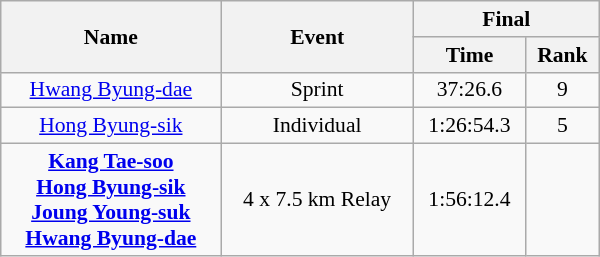<table class="wikitable" style="font-size:90%; text-align:center; width:400px">
<tr>
<th rowspan=2>Name</th>
<th rowspan=2>Event</th>
<th colspan=2>Final</th>
</tr>
<tr>
<th>Time</th>
<th>Rank</th>
</tr>
<tr>
<td><a href='#'>Hwang Byung-dae</a></td>
<td>Sprint</td>
<td>37:26.6</td>
<td>9</td>
</tr>
<tr>
<td><a href='#'>Hong Byung-sik</a></td>
<td>Individual</td>
<td>1:26:54.3</td>
<td>5</td>
</tr>
<tr>
<td><strong><a href='#'>Kang Tae-soo</a> <br> <a href='#'>Hong Byung-sik</a> <br> <a href='#'>Joung Young-suk</a> <br> <a href='#'>Hwang Byung-dae</a></strong></td>
<td>4 x 7.5 km Relay</td>
<td>1:56:12.4</td>
<td></td>
</tr>
</table>
